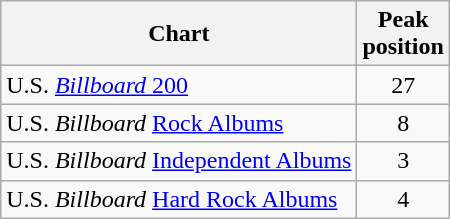<table class="wikitable sortable">
<tr>
<th>Chart</th>
<th>Peak<br>position</th>
</tr>
<tr>
<td>U.S. <a href='#'><em>Billboard</em> 200</a></td>
<td align="center">27</td>
</tr>
<tr>
<td>U.S. <em>Billboard</em> <a href='#'>Rock Albums</a></td>
<td align="center">8</td>
</tr>
<tr>
<td>U.S. <em>Billboard</em> <a href='#'>Independent Albums</a></td>
<td align="center">3</td>
</tr>
<tr>
<td>U.S. <em>Billboard</em> <a href='#'>Hard Rock Albums</a></td>
<td align="center">4</td>
</tr>
</table>
